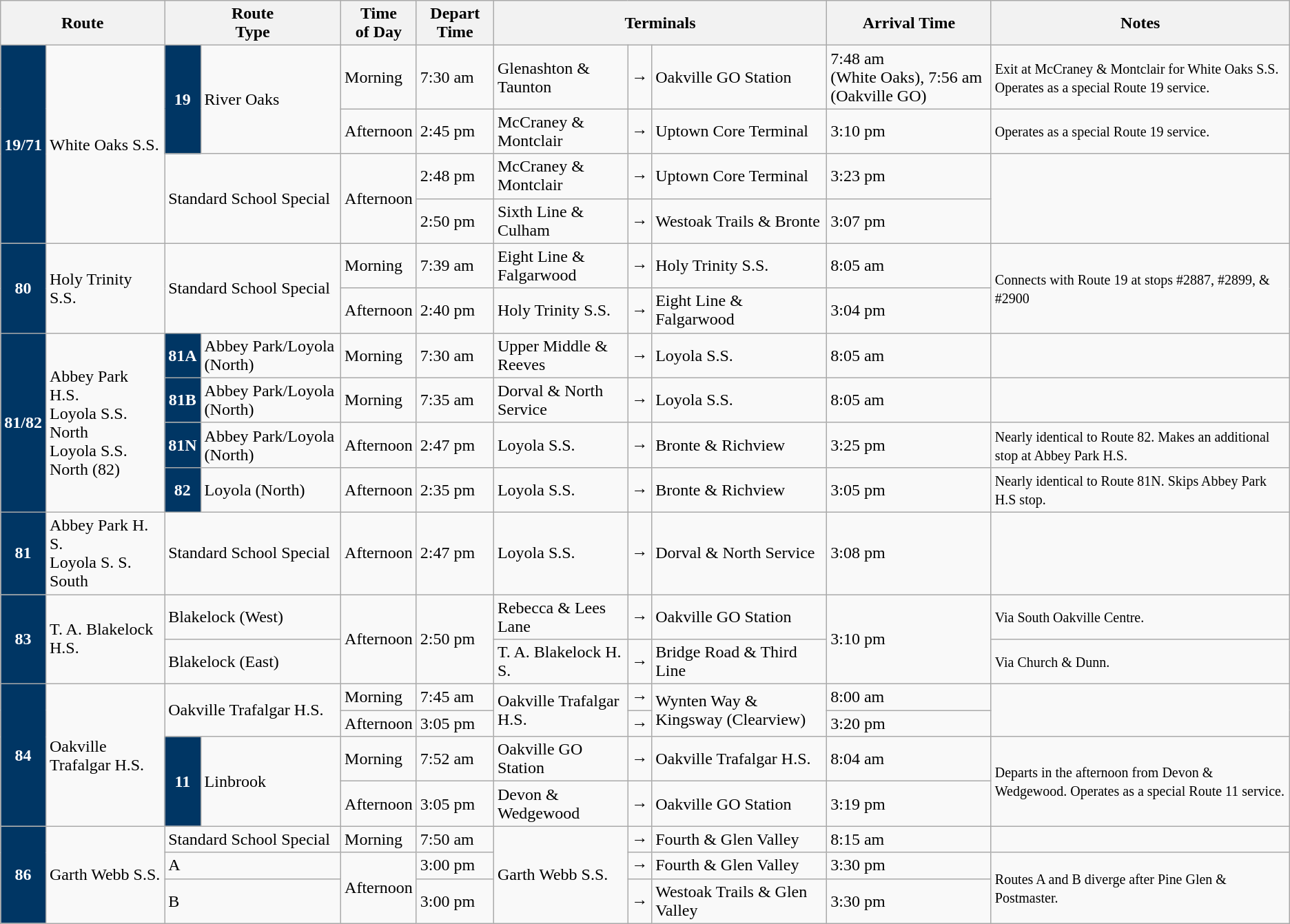<table class="wikitable sortable">
<tr>
<th colspan="2">Route</th>
<th colspan="2">Route<br>Type</th>
<th>Time<br>of Day</th>
<th>Depart Time</th>
<th colspan="3">Terminals</th>
<th>Arrival Time</th>
<th>Notes</th>
</tr>
<tr>
<th rowspan="4" style="background:#003664;color:white" align="center" valign="center">19/71</th>
<td rowspan="4">White Oaks S.S.</td>
<th rowspan="2" style="background:#003664;color:white" align="center" valign="center">19</th>
<td rowspan="2">River Oaks</td>
<td>Morning</td>
<td>7:30 am</td>
<td>Glenashton & Taunton</td>
<td>→</td>
<td>Oakville GO Station</td>
<td>7:48 am<br>(White Oaks), 7:56 am (Oakville GO)</td>
<td><small>Exit at McCraney & Montclair for White Oaks S.S. Operates as a special Route 19 service.</small></td>
</tr>
<tr>
<td>Afternoon</td>
<td>2:45 pm</td>
<td>McCraney & Montclair</td>
<td>→</td>
<td>Uptown Core Terminal</td>
<td>3:10 pm</td>
<td><small>Operates as a special Route 19 service.</small></td>
</tr>
<tr>
<td colspan="2" rowspan="2">Standard School Special</td>
<td rowspan="2">Afternoon</td>
<td>2:48 pm</td>
<td>McCraney & Montclair</td>
<td>→</td>
<td>Uptown Core Terminal</td>
<td>3:23 pm</td>
<td rowspan="2"></td>
</tr>
<tr>
<td>2:50 pm</td>
<td>Sixth Line & Culham</td>
<td>→</td>
<td>Westoak Trails & Bronte</td>
<td>3:07 pm</td>
</tr>
<tr>
<th rowspan="2" style="background:#003664;color:white" align="center" valign="center">80</th>
<td rowspan="2">Holy Trinity S.S.</td>
<td colspan="2" rowspan="2">Standard School Special</td>
<td>Morning</td>
<td>7:39 am</td>
<td>Eight Line & Falgarwood</td>
<td>→</td>
<td>Holy Trinity S.S.</td>
<td>8:05 am</td>
<td rowspan="2"><small>Connects with Route 19 at stops #2887, #2899, & #2900</small></td>
</tr>
<tr>
<td>Afternoon</td>
<td>2:40 pm</td>
<td>Holy Trinity S.S.</td>
<td>→</td>
<td>Eight Line & Falgarwood</td>
<td>3:04 pm</td>
</tr>
<tr>
<th rowspan="4" style="background:#003664;color:white" align="center" valign="center">81/82</th>
<td rowspan="4">Abbey Park H.S.<br>Loyola S.S. North<br>Loyola S.S. North (82)</td>
<th style="background:#003664;color:white" align="center" valign="center">81A</th>
<td>Abbey Park/Loyola (North)</td>
<td>Morning</td>
<td>7:30 am</td>
<td>Upper Middle & Reeves</td>
<td>→</td>
<td>Loyola S.S.</td>
<td>8:05 am</td>
<td></td>
</tr>
<tr>
<th style="background:#003664;color:white" align="center" valign="center">81B</th>
<td>Abbey Park/Loyola (North)</td>
<td>Morning</td>
<td>7:35 am</td>
<td>Dorval & North Service</td>
<td>→</td>
<td>Loyola S.S.</td>
<td>8:05 am</td>
<td></td>
</tr>
<tr>
<th style="background:#003664;color:white" align="center" valign="center">81N</th>
<td>Abbey Park/Loyola (North)</td>
<td>Afternoon</td>
<td>2:47 pm</td>
<td>Loyola S.S.</td>
<td>→</td>
<td>Bronte & Richview</td>
<td>3:25 pm</td>
<td><small>Nearly identical to Route 82. Makes an additional stop at Abbey Park H.S.</small></td>
</tr>
<tr>
<th style="background:#003664;color:white" align="center" valign="center">82</th>
<td>Loyola (North)</td>
<td>Afternoon</td>
<td>2:35 pm</td>
<td>Loyola S.S.</td>
<td>→</td>
<td>Bronte & Richview</td>
<td>3:05 pm</td>
<td><small>Nearly identical to Route 81N. Skips Abbey Park H.S stop.</small></td>
</tr>
<tr>
<th style="background:#003664;color:white" align="center" valign="center">81</th>
<td>Abbey Park H. S.<br>Loyola S. S. South</td>
<td colspan="2">Standard School Special</td>
<td>Afternoon</td>
<td>2:47 pm</td>
<td>Loyola S.S.</td>
<td>→</td>
<td>Dorval & North Service</td>
<td>3:08 pm</td>
<td></td>
</tr>
<tr>
<th rowspan="2" style="background:#003664;color:white" align="center" valign="center">83</th>
<td rowspan="2">T. A. Blakelock H.S.</td>
<td colspan="2">Blakelock (West)</td>
<td rowspan="2">Afternoon</td>
<td rowspan="2">2:50 pm</td>
<td>Rebecca & Lees Lane</td>
<td>→</td>
<td>Oakville GO Station</td>
<td rowspan="2">3:10 pm</td>
<td><small>Via South Oakville Centre.</small></td>
</tr>
<tr>
<td colspan="2">Blakelock (East)</td>
<td>T. A. Blakelock H. S.</td>
<td>→</td>
<td>Bridge Road & Third Line</td>
<td><small>Via Church & Dunn.</small></td>
</tr>
<tr>
<th rowspan="4" style="background:#003664;color:white" align="center" valign="center">84</th>
<td rowspan="4">Oakville Trafalgar H.S.</td>
<td colspan="2" rowspan="2">Oakville Trafalgar H.S.</td>
<td>Morning</td>
<td>7:45 am</td>
<td rowspan="2">Oakville Trafalgar H.S.</td>
<td>→</td>
<td rowspan="2">Wynten Way & Kingsway (Clearview)</td>
<td>8:00 am</td>
<td rowspan="2"></td>
</tr>
<tr>
<td>Afternoon</td>
<td>3:05 pm</td>
<td>→</td>
<td>3:20 pm</td>
</tr>
<tr>
<th rowspan="2" style="background:#003664;color:white" align="center" valign="center">11</th>
<td rowspan="2">Linbrook</td>
<td>Morning</td>
<td>7:52 am</td>
<td>Oakville GO Station</td>
<td>→</td>
<td>Oakville Trafalgar H.S.</td>
<td>8:04 am</td>
<td rowspan="2"><small>Departs in the afternoon from Devon & Wedgewood. Operates as a special Route 11 service.</small></td>
</tr>
<tr>
<td>Afternoon</td>
<td>3:05 pm</td>
<td>Devon & Wedgewood</td>
<td>→</td>
<td>Oakville GO Station</td>
<td>3:19 pm</td>
</tr>
<tr>
<th rowspan="3" style="background:#003664;color:white" align="center" valign="center">86</th>
<td rowspan="3">Garth Webb S.S.</td>
<td colspan="2">Standard School Special</td>
<td>Morning</td>
<td>7:50 am</td>
<td rowspan="3">Garth Webb S.S.</td>
<td>→</td>
<td>Fourth & Glen Valley</td>
<td>8:15 am</td>
<td></td>
</tr>
<tr>
<td colspan="2">A</td>
<td rowspan="2">Afternoon</td>
<td>3:00 pm</td>
<td>→</td>
<td>Fourth & Glen Valley</td>
<td>3:30 pm</td>
<td rowspan="2"><small>Routes A and B diverge after Pine Glen & Postmaster.</small></td>
</tr>
<tr>
<td colspan="2">B</td>
<td>3:00 pm</td>
<td>→</td>
<td>Westoak Trails & Glen Valley</td>
<td>3:30 pm</td>
</tr>
</table>
